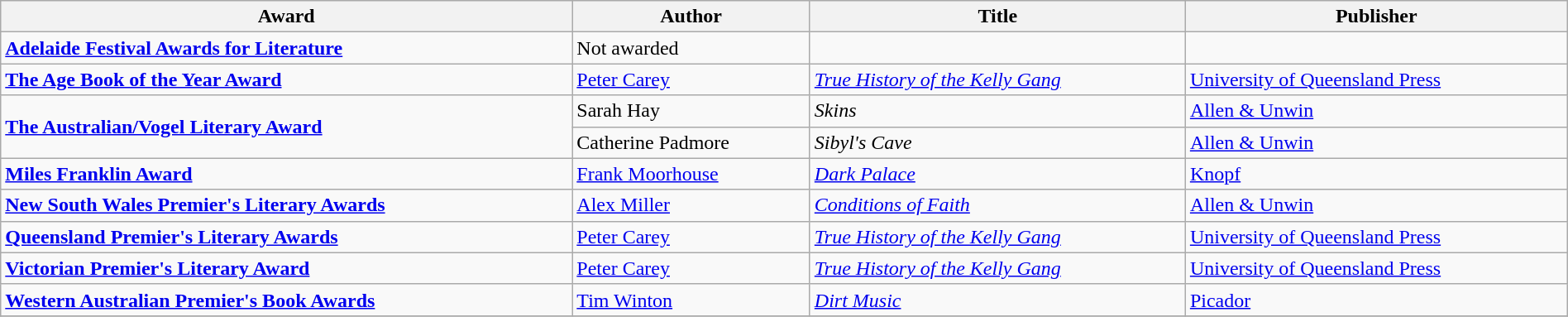<table class="wikitable" width=100%>
<tr>
<th>Award</th>
<th>Author</th>
<th>Title</th>
<th>Publisher</th>
</tr>
<tr>
<td><strong><a href='#'>Adelaide Festival Awards for Literature</a></strong></td>
<td>Not awarded</td>
<td></td>
<td></td>
</tr>
<tr>
<td><strong><a href='#'>The Age Book of the Year Award</a></strong></td>
<td><a href='#'>Peter Carey</a></td>
<td><em><a href='#'>True History of the Kelly Gang</a></em></td>
<td><a href='#'>University of Queensland Press</a></td>
</tr>
<tr>
<td rowspan=2><strong><a href='#'>The Australian/Vogel Literary Award</a></strong></td>
<td>Sarah Hay</td>
<td><em>Skins</em></td>
<td><a href='#'>Allen & Unwin</a></td>
</tr>
<tr>
<td>Catherine Padmore</td>
<td><em>Sibyl's Cave</em></td>
<td><a href='#'>Allen & Unwin</a></td>
</tr>
<tr>
<td><strong><a href='#'>Miles Franklin Award</a></strong></td>
<td><a href='#'>Frank Moorhouse</a></td>
<td><em><a href='#'>Dark Palace</a></em></td>
<td><a href='#'>Knopf</a></td>
</tr>
<tr>
<td><strong><a href='#'>New South Wales Premier's Literary Awards</a></strong></td>
<td><a href='#'>Alex Miller</a></td>
<td><em><a href='#'>Conditions of Faith</a></em></td>
<td><a href='#'>Allen & Unwin</a></td>
</tr>
<tr>
<td><strong><a href='#'>Queensland Premier's Literary Awards</a></strong></td>
<td><a href='#'>Peter Carey</a></td>
<td><em><a href='#'>True History of the Kelly Gang</a></em></td>
<td><a href='#'>University of Queensland Press</a></td>
</tr>
<tr>
<td><strong><a href='#'>Victorian Premier's Literary Award</a></strong></td>
<td><a href='#'>Peter Carey</a></td>
<td><em><a href='#'>True History of the Kelly Gang</a></em></td>
<td><a href='#'>University of Queensland Press</a></td>
</tr>
<tr>
<td><strong><a href='#'>Western Australian Premier's Book Awards</a></strong></td>
<td><a href='#'>Tim Winton</a></td>
<td><em><a href='#'>Dirt Music</a></em></td>
<td><a href='#'>Picador</a></td>
</tr>
<tr>
</tr>
</table>
